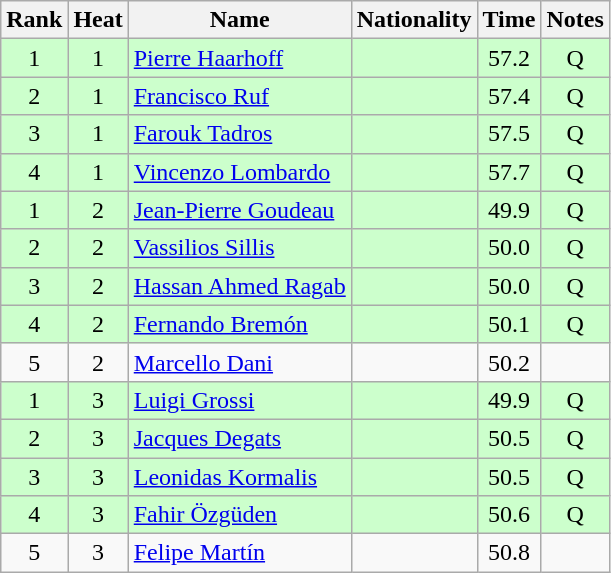<table class="wikitable sortable" style="text-align:center">
<tr>
<th>Rank</th>
<th>Heat</th>
<th>Name</th>
<th>Nationality</th>
<th>Time</th>
<th>Notes</th>
</tr>
<tr bgcolor=ccffcc>
<td>1</td>
<td>1</td>
<td align=left><a href='#'>Pierre Haarhoff</a></td>
<td align=left></td>
<td>57.2</td>
<td>Q</td>
</tr>
<tr bgcolor=ccffcc>
<td>2</td>
<td>1</td>
<td align=left><a href='#'>Francisco Ruf</a></td>
<td align=left></td>
<td>57.4</td>
<td>Q</td>
</tr>
<tr bgcolor=ccffcc>
<td>3</td>
<td>1</td>
<td align=left><a href='#'>Farouk Tadros</a></td>
<td align=left></td>
<td>57.5</td>
<td>Q</td>
</tr>
<tr bgcolor=ccffcc>
<td>4</td>
<td>1</td>
<td align=left><a href='#'>Vincenzo Lombardo</a></td>
<td align=left></td>
<td>57.7</td>
<td>Q</td>
</tr>
<tr bgcolor=ccffcc>
<td>1</td>
<td>2</td>
<td align=left><a href='#'>Jean-Pierre Goudeau</a></td>
<td align=left></td>
<td>49.9</td>
<td>Q</td>
</tr>
<tr bgcolor=ccffcc>
<td>2</td>
<td>2</td>
<td align=left><a href='#'>Vassilios Sillis</a></td>
<td align=left></td>
<td>50.0</td>
<td>Q</td>
</tr>
<tr bgcolor=ccffcc>
<td>3</td>
<td>2</td>
<td align=left><a href='#'>Hassan Ahmed Ragab</a></td>
<td align=left></td>
<td>50.0</td>
<td>Q</td>
</tr>
<tr bgcolor=ccffcc>
<td>4</td>
<td>2</td>
<td align=left><a href='#'>Fernando Bremón</a></td>
<td align=left></td>
<td>50.1</td>
<td>Q</td>
</tr>
<tr>
<td>5</td>
<td>2</td>
<td align=left><a href='#'>Marcello Dani</a></td>
<td align=left></td>
<td>50.2</td>
<td></td>
</tr>
<tr bgcolor=ccffcc>
<td>1</td>
<td>3</td>
<td align=left><a href='#'>Luigi Grossi</a></td>
<td align=left></td>
<td>49.9</td>
<td>Q</td>
</tr>
<tr bgcolor=ccffcc>
<td>2</td>
<td>3</td>
<td align=left><a href='#'>Jacques Degats</a></td>
<td align=left></td>
<td>50.5</td>
<td>Q</td>
</tr>
<tr bgcolor=ccffcc>
<td>3</td>
<td>3</td>
<td align=left><a href='#'>Leonidas Kormalis</a></td>
<td align=left></td>
<td>50.5</td>
<td>Q</td>
</tr>
<tr bgcolor=ccffcc>
<td>4</td>
<td>3</td>
<td align=left><a href='#'>Fahir Özgüden</a></td>
<td align=left></td>
<td>50.6</td>
<td>Q</td>
</tr>
<tr>
<td>5</td>
<td>3</td>
<td align=left><a href='#'>Felipe Martín</a></td>
<td align=left></td>
<td>50.8</td>
<td></td>
</tr>
</table>
